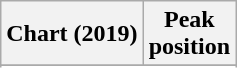<table class="wikitable plainrowheaders" style="text-align:center">
<tr>
<th scope="col">Chart (2019)</th>
<th scope="col">Peak<br>position</th>
</tr>
<tr>
</tr>
<tr>
</tr>
</table>
